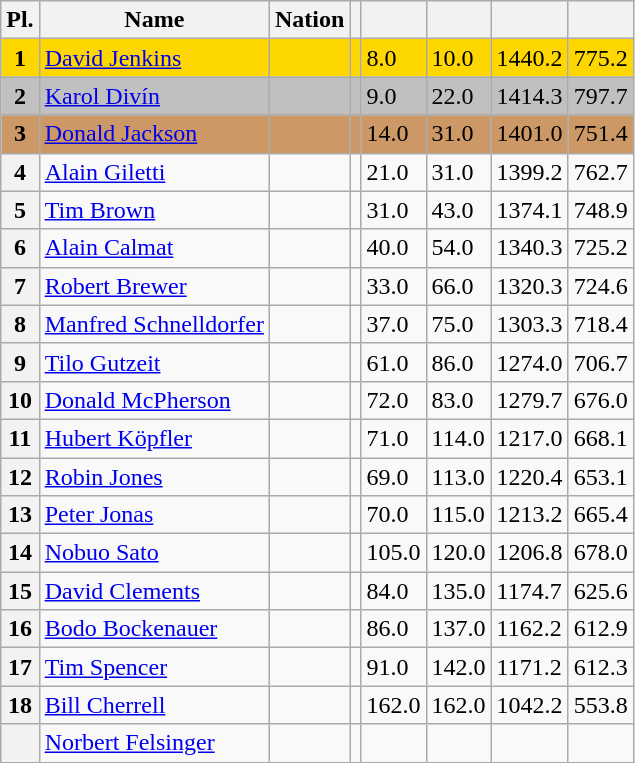<table class="wikitable sortable">
<tr>
<th>Pl.</th>
<th>Name</th>
<th>Nation</th>
<th></th>
<th></th>
<th></th>
<th></th>
<th></th>
</tr>
<tr bgcolor="gold">
<td align="center"><strong>1</strong></td>
<td><a href='#'>David Jenkins</a></td>
<td></td>
<td></td>
<td>8.0</td>
<td>10.0</td>
<td>1440.2</td>
<td>775.2</td>
</tr>
<tr bgcolor="silver">
<td align="center"><strong>2</strong></td>
<td><a href='#'>Karol Divín</a></td>
<td></td>
<td></td>
<td>9.0</td>
<td>22.0</td>
<td>1414.3</td>
<td>797.7</td>
</tr>
<tr bgcolor="cc9966">
<td align="center"><strong>3</strong></td>
<td><a href='#'>Donald Jackson</a></td>
<td></td>
<td></td>
<td>14.0</td>
<td>31.0</td>
<td>1401.0</td>
<td>751.4</td>
</tr>
<tr>
<th>4</th>
<td><a href='#'>Alain Giletti</a></td>
<td></td>
<td></td>
<td>21.0</td>
<td>31.0</td>
<td>1399.2</td>
<td>762.7</td>
</tr>
<tr>
<th>5</th>
<td><a href='#'>Tim Brown</a></td>
<td></td>
<td></td>
<td>31.0</td>
<td>43.0</td>
<td>1374.1</td>
<td>748.9</td>
</tr>
<tr>
<th>6</th>
<td><a href='#'>Alain Calmat</a></td>
<td></td>
<td></td>
<td>40.0</td>
<td>54.0</td>
<td>1340.3</td>
<td>725.2</td>
</tr>
<tr>
<th>7</th>
<td><a href='#'>Robert Brewer</a></td>
<td></td>
<td></td>
<td>33.0</td>
<td>66.0</td>
<td>1320.3</td>
<td>724.6</td>
</tr>
<tr>
<th>8</th>
<td><a href='#'>Manfred Schnelldorfer</a></td>
<td></td>
<td></td>
<td>37.0</td>
<td>75.0</td>
<td>1303.3</td>
<td>718.4</td>
</tr>
<tr>
<th>9</th>
<td><a href='#'>Tilo Gutzeit</a></td>
<td></td>
<td></td>
<td>61.0</td>
<td>86.0</td>
<td>1274.0</td>
<td>706.7</td>
</tr>
<tr>
<th>10</th>
<td><a href='#'>Donald McPherson</a></td>
<td></td>
<td></td>
<td>72.0</td>
<td>83.0</td>
<td>1279.7</td>
<td>676.0</td>
</tr>
<tr>
<th>11</th>
<td><a href='#'>Hubert Köpfler</a></td>
<td></td>
<td></td>
<td>71.0</td>
<td>114.0</td>
<td>1217.0</td>
<td>668.1</td>
</tr>
<tr>
<th>12</th>
<td><a href='#'>Robin Jones</a></td>
<td></td>
<td></td>
<td>69.0</td>
<td>113.0</td>
<td>1220.4</td>
<td>653.1</td>
</tr>
<tr>
<th>13</th>
<td><a href='#'>Peter Jonas</a></td>
<td></td>
<td></td>
<td>70.0</td>
<td>115.0</td>
<td>1213.2</td>
<td>665.4</td>
</tr>
<tr>
<th>14</th>
<td><a href='#'>Nobuo Sato</a></td>
<td></td>
<td></td>
<td>105.0</td>
<td>120.0</td>
<td>1206.8</td>
<td>678.0</td>
</tr>
<tr>
<th>15</th>
<td><a href='#'>David Clements</a></td>
<td></td>
<td></td>
<td>84.0</td>
<td>135.0</td>
<td>1174.7</td>
<td>625.6</td>
</tr>
<tr>
<th>16</th>
<td><a href='#'>Bodo Bockenauer</a></td>
<td></td>
<td></td>
<td>86.0</td>
<td>137.0</td>
<td>1162.2</td>
<td>612.9</td>
</tr>
<tr>
<th>17</th>
<td><a href='#'>Tim Spencer</a></td>
<td></td>
<td></td>
<td>91.0</td>
<td>142.0</td>
<td>1171.2</td>
<td>612.3</td>
</tr>
<tr>
<th>18</th>
<td><a href='#'>Bill Cherrell</a></td>
<td></td>
<td></td>
<td>162.0</td>
<td>162.0</td>
<td>1042.2</td>
<td>553.8</td>
</tr>
<tr>
<th></th>
<td><a href='#'>Norbert Felsinger</a></td>
<td></td>
<td></td>
<td></td>
<td></td>
<td></td>
<td></td>
</tr>
</table>
